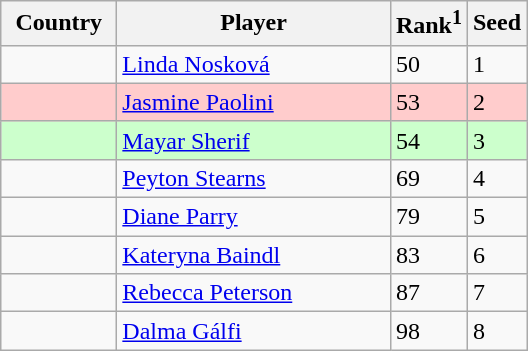<table class="sortable wikitable">
<tr>
<th width="70">Country</th>
<th width="175">Player</th>
<th>Rank<sup>1</sup></th>
<th>Seed</th>
</tr>
<tr>
<td></td>
<td><a href='#'>Linda Nosková</a></td>
<td>50</td>
<td>1</td>
</tr>
<tr style="background:#fcc;">
<td></td>
<td><a href='#'>Jasmine Paolini</a></td>
<td>53</td>
<td>2</td>
</tr>
<tr style="background:#cfc;">
<td></td>
<td><a href='#'>Mayar Sherif</a></td>
<td>54</td>
<td>3</td>
</tr>
<tr>
<td></td>
<td><a href='#'>Peyton Stearns</a></td>
<td>69</td>
<td>4</td>
</tr>
<tr>
<td></td>
<td><a href='#'>Diane Parry</a></td>
<td>79</td>
<td>5</td>
</tr>
<tr>
<td></td>
<td><a href='#'>Kateryna Baindl</a></td>
<td>83</td>
<td>6</td>
</tr>
<tr>
<td></td>
<td><a href='#'>Rebecca Peterson</a></td>
<td>87</td>
<td>7</td>
</tr>
<tr>
<td></td>
<td><a href='#'>Dalma Gálfi</a></td>
<td>98</td>
<td>8</td>
</tr>
</table>
